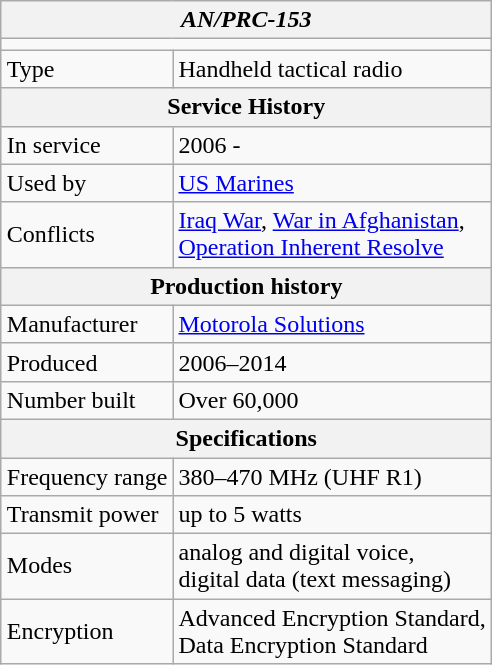<table class="wikitable" align="right">
<tr>
<th colspan="2"><em>AN/PRC-153</em></th>
</tr>
<tr>
<td colspan="2"></td>
</tr>
<tr>
<td>Type</td>
<td>Handheld tactical radio</td>
</tr>
<tr>
<th colspan="2">Service History</th>
</tr>
<tr>
<td>In service</td>
<td>2006 -</td>
</tr>
<tr>
<td>Used by</td>
<td><a href='#'>US Marines</a></td>
</tr>
<tr>
<td>Conflicts</td>
<td><a href='#'>Iraq War</a>, <a href='#'>War in Afghanistan</a>,<br><a href='#'>Operation Inherent Resolve</a></td>
</tr>
<tr>
<th colspan="2">Production history</th>
</tr>
<tr>
<td>Manufacturer</td>
<td><a href='#'>Motorola Solutions</a></td>
</tr>
<tr>
<td>Produced</td>
<td>2006–2014</td>
</tr>
<tr>
<td>Number built</td>
<td>Over 60,000</td>
</tr>
<tr>
<th colspan="2">Specifications</th>
</tr>
<tr>
<td>Frequency range</td>
<td>380–470 MHz (UHF R1)</td>
</tr>
<tr>
<td>Transmit power</td>
<td>up to 5 watts</td>
</tr>
<tr>
<td>Modes</td>
<td>analog and digital voice,<br>digital data (text messaging)</td>
</tr>
<tr>
<td>Encryption</td>
<td>Advanced Encryption Standard,<br>Data Encryption Standard</td>
</tr>
</table>
